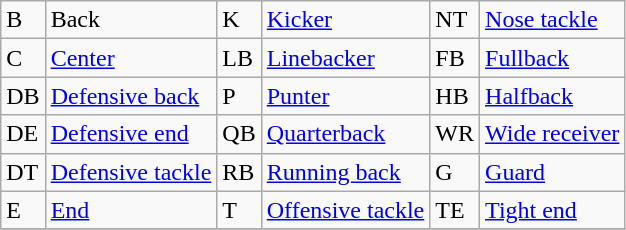<table class="wikitable">
<tr>
<td>B</td>
<td>Back</td>
<td>K</td>
<td><a href='#'>Kicker</a></td>
<td>NT</td>
<td><a href='#'>Nose tackle</a></td>
</tr>
<tr>
<td>C</td>
<td><a href='#'>Center</a></td>
<td>LB</td>
<td><a href='#'>Linebacker</a></td>
<td>FB</td>
<td><a href='#'>Fullback</a></td>
</tr>
<tr>
<td>DB</td>
<td><a href='#'>Defensive back</a></td>
<td>P</td>
<td><a href='#'>Punter</a></td>
<td>HB</td>
<td><a href='#'>Halfback</a></td>
</tr>
<tr>
<td>DE</td>
<td><a href='#'>Defensive end</a></td>
<td>QB</td>
<td><a href='#'>Quarterback</a></td>
<td>WR</td>
<td><a href='#'>Wide receiver</a></td>
</tr>
<tr>
<td>DT</td>
<td><a href='#'>Defensive tackle</a></td>
<td>RB</td>
<td><a href='#'>Running back</a></td>
<td>G</td>
<td><a href='#'>Guard</a></td>
</tr>
<tr>
<td>E</td>
<td><a href='#'>End</a></td>
<td>T</td>
<td><a href='#'>Offensive tackle</a></td>
<td>TE</td>
<td><a href='#'>Tight end</a></td>
</tr>
<tr>
</tr>
</table>
